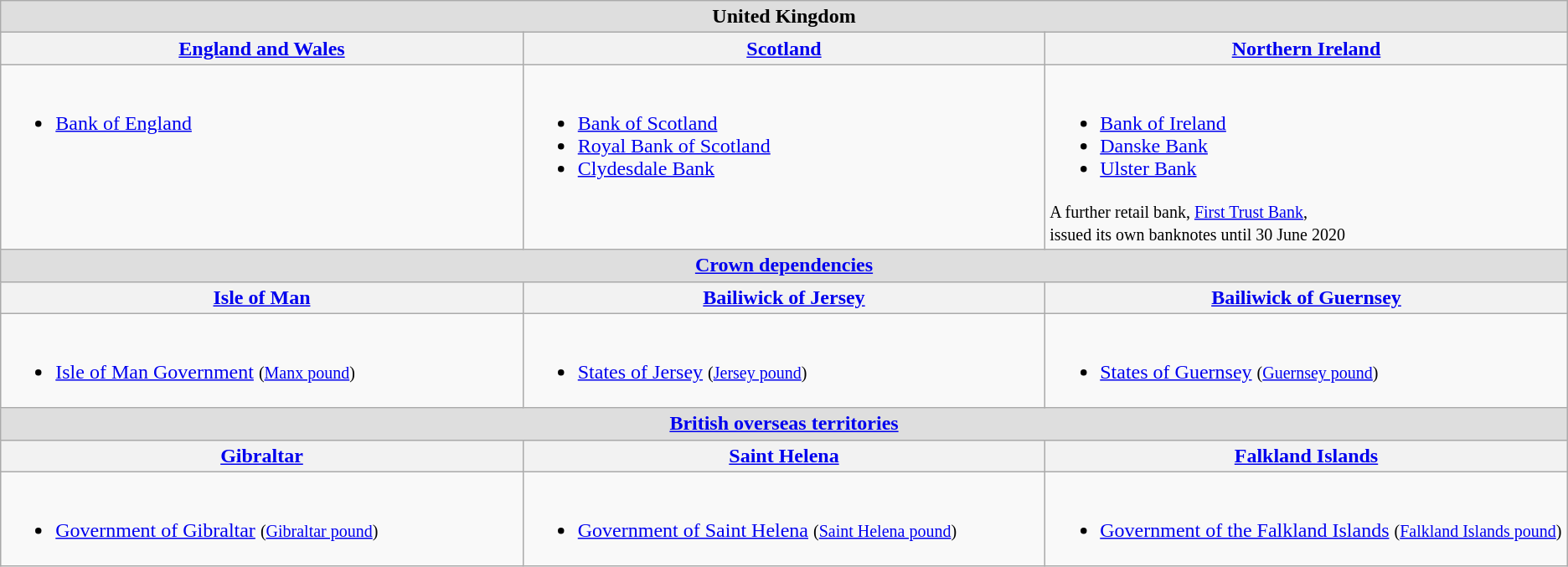<table class="wikitable">
<tr>
<th colspan="3" style="background:#dedede;">United Kingdom</th>
</tr>
<tr>
<th style="width:33%;"><a href='#'>England and Wales</a></th>
<th style="width:33%;"><a href='#'>Scotland</a></th>
<th style="width:33%;"><a href='#'>Northern Ireland</a></th>
</tr>
<tr>
<td valign="top"><br><ul><li><a href='#'>Bank of England</a></li></ul></td>
<td valign="top"><br><ul><li><a href='#'>Bank of Scotland</a></li><li><a href='#'>Royal Bank of Scotland</a></li><li><a href='#'>Clydesdale Bank</a></li></ul></td>
<td valign="top"><br><ul><li><a href='#'>Bank of Ireland</a></li><li><a href='#'>Danske Bank</a></li><li><a href='#'>Ulster Bank</a></li></ul><small>A further retail bank, <a href='#'>First Trust Bank</a>,<br>issued its own banknotes until 30 June 2020</small></td>
</tr>
<tr>
<th style="background:#dedede;" colspan="3"><a href='#'>Crown dependencies</a></th>
</tr>
<tr>
<th><a href='#'>Isle of Man</a></th>
<th><a href='#'>Bailiwick of Jersey</a></th>
<th><a href='#'>Bailiwick of Guernsey</a></th>
</tr>
<tr>
<td valign="top"><br><ul><li><a href='#'>Isle of Man Government</a> <small>(<a href='#'>Manx pound</a>)</small></li></ul></td>
<td valign="top"><br><ul><li><a href='#'>States of Jersey</a> <small>(<a href='#'>Jersey pound</a>)</small></li></ul></td>
<td valign="top"><br><ul><li><a href='#'>States of Guernsey</a> <small>(<a href='#'>Guernsey pound</a>)</small></li></ul></td>
</tr>
<tr>
<th colspan="3" style="background:#dedede;"><a href='#'>British overseas territories</a></th>
</tr>
<tr>
<th><a href='#'>Gibraltar</a></th>
<th><a href='#'>Saint Helena</a></th>
<th><a href='#'>Falkland Islands</a></th>
</tr>
<tr>
<td valign="top"><br><ul><li><a href='#'>Government of Gibraltar</a> <small>(<a href='#'>Gibraltar pound</a>)</small></li></ul></td>
<td valign="top"><br><ul><li><a href='#'>Government of Saint Helena</a> <small>(<a href='#'>Saint Helena pound</a>)</small></li></ul></td>
<td valign="top"><br><ul><li><a href='#'>Government of the Falkland Islands</a> <small>(<a href='#'>Falkland Islands pound</a>)</small></li></ul></td>
</tr>
</table>
